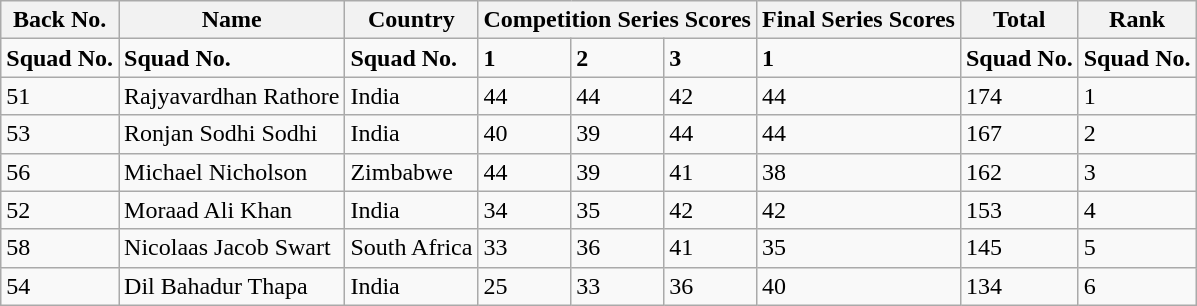<table class="wikitable">
<tr>
<th>Back No.</th>
<th>Name</th>
<th>Country</th>
<th colspan="3">Competition Series Scores</th>
<th>Final Series Scores</th>
<th>Total</th>
<th>Rank</th>
</tr>
<tr>
<td><span><strong>Squad No.</strong></span></td>
<td><span><strong>Squad No.</strong></span></td>
<td><span><strong>Squad No.</strong></span></td>
<td><strong>1</strong></td>
<td><strong>2</strong></td>
<td><strong>3</strong></td>
<td><strong>1</strong></td>
<td><span><strong>Squad No.</strong></span></td>
<td><span><strong>Squad No.</strong></span></td>
</tr>
<tr>
<td>51</td>
<td>Rajyavardhan Rathore</td>
<td>India</td>
<td>44</td>
<td>44</td>
<td>42</td>
<td>44</td>
<td>174</td>
<td>1</td>
</tr>
<tr>
<td>53</td>
<td>Ronjan Sodhi Sodhi</td>
<td>India</td>
<td>40</td>
<td>39</td>
<td>44</td>
<td>44</td>
<td>167</td>
<td>2</td>
</tr>
<tr>
<td>56</td>
<td>Michael Nicholson</td>
<td>Zimbabwe</td>
<td>44</td>
<td>39</td>
<td>41</td>
<td>38</td>
<td>162</td>
<td>3</td>
</tr>
<tr>
<td>52</td>
<td>Moraad Ali Khan</td>
<td>India</td>
<td>34</td>
<td>35</td>
<td>42</td>
<td>42</td>
<td>153</td>
<td>4</td>
</tr>
<tr>
<td>58</td>
<td>Nicolaas Jacob Swart</td>
<td>South Africa</td>
<td>33</td>
<td>36</td>
<td>41</td>
<td>35</td>
<td>145</td>
<td>5</td>
</tr>
<tr>
<td>54</td>
<td>Dil Bahadur Thapa</td>
<td>India</td>
<td>25</td>
<td>33</td>
<td>36</td>
<td>40</td>
<td>134</td>
<td>6</td>
</tr>
</table>
